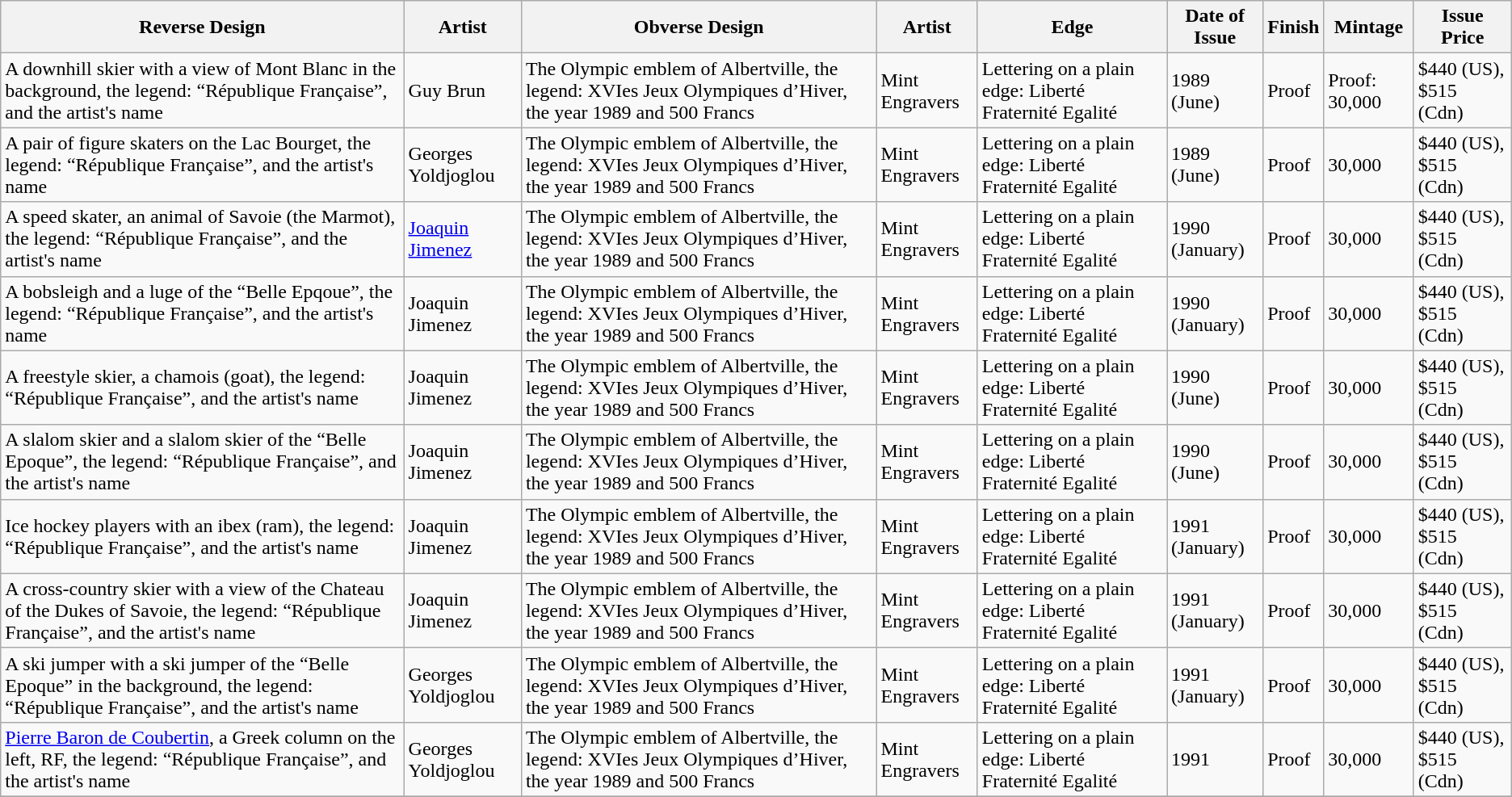<table class="wikitable">
<tr>
<th>Reverse Design</th>
<th>Artist</th>
<th>Obverse Design</th>
<th>Artist</th>
<th>Edge</th>
<th>Date of Issue</th>
<th>Finish</th>
<th>Mintage</th>
<th>Issue Price</th>
</tr>
<tr>
<td>A downhill skier with a view of Mont Blanc in the background, the legend: “République Française”, and the artist's name</td>
<td>Guy Brun</td>
<td>The Olympic emblem of Albertville, the legend: XVIes Jeux Olympiques d’Hiver, the year 1989 and 500 Francs</td>
<td>Mint Engravers</td>
<td>Lettering on a plain edge: Liberté Fraternité Egalité</td>
<td>1989 (June)</td>
<td>Proof</td>
<td>Proof: 30,000</td>
<td>$440 (US), $515 (Cdn)</td>
</tr>
<tr>
<td>A pair of figure skaters on the Lac Bourget, the legend: “République Française”, and the artist's name</td>
<td>Georges Yoldjoglou</td>
<td>The Olympic emblem of Albertville, the legend: XVIes Jeux Olympiques d’Hiver, the year 1989 and 500 Francs</td>
<td>Mint Engravers</td>
<td>Lettering on a plain edge: Liberté Fraternité Egalité</td>
<td>1989 (June)</td>
<td>Proof</td>
<td>30,000</td>
<td>$440 (US), $515 (Cdn)</td>
</tr>
<tr>
<td>A speed skater, an animal of Savoie (the Marmot), the legend: “République Française”, and the artist's name</td>
<td><a href='#'>Joaquin Jimenez</a></td>
<td>The Olympic emblem of Albertville, the legend: XVIes Jeux Olympiques d’Hiver, the year 1989 and 500 Francs</td>
<td>Mint Engravers</td>
<td>Lettering on a plain edge: Liberté Fraternité Egalité</td>
<td>1990 (January)</td>
<td>Proof</td>
<td>30,000</td>
<td>$440 (US), $515 (Cdn)</td>
</tr>
<tr>
<td>A bobsleigh and a luge of the “Belle Epqoue”, the legend: “République Française”, and the artist's name</td>
<td>Joaquin Jimenez</td>
<td>The Olympic emblem of Albertville, the legend: XVIes Jeux Olympiques d’Hiver, the year 1989 and 500 Francs</td>
<td>Mint Engravers</td>
<td>Lettering on a plain edge: Liberté Fraternité Egalité</td>
<td>1990 (January)</td>
<td>Proof</td>
<td>30,000</td>
<td>$440 (US), $515 (Cdn)</td>
</tr>
<tr>
<td>A freestyle skier, a chamois (goat), the legend: “République Française”, and the artist's name</td>
<td>Joaquin Jimenez</td>
<td>The Olympic emblem of Albertville, the legend: XVIes Jeux Olympiques d’Hiver, the year 1989 and 500 Francs</td>
<td>Mint Engravers</td>
<td>Lettering on a plain edge: Liberté Fraternité Egalité</td>
<td>1990 (June)</td>
<td>Proof</td>
<td>30,000</td>
<td>$440 (US), $515 (Cdn)</td>
</tr>
<tr>
<td>A slalom skier and a slalom skier of the “Belle Epoque”, the legend: “République Française”, and the artist's name</td>
<td>Joaquin Jimenez</td>
<td>The Olympic emblem of Albertville, the legend: XVIes Jeux Olympiques d’Hiver, the year 1989 and 500 Francs</td>
<td>Mint Engravers</td>
<td>Lettering on a plain edge: Liberté Fraternité Egalité</td>
<td>1990 (June)</td>
<td>Proof</td>
<td>30,000</td>
<td>$440 (US), $515 (Cdn)</td>
</tr>
<tr>
<td>Ice hockey players with an ibex (ram), the legend: “République Française”, and the artist's name</td>
<td>Joaquin Jimenez</td>
<td>The Olympic emblem of Albertville, the legend: XVIes Jeux Olympiques d’Hiver, the year 1989 and 500 Francs</td>
<td>Mint Engravers</td>
<td>Lettering on a plain edge: Liberté Fraternité Egalité</td>
<td>1991 (January)</td>
<td>Proof</td>
<td>30,000</td>
<td>$440 (US), $515 (Cdn)</td>
</tr>
<tr>
<td>A cross-country skier with a view of the Chateau of the Dukes of Savoie, the legend: “République Française”, and the artist's name</td>
<td>Joaquin Jimenez</td>
<td>The Olympic emblem of Albertville, the legend: XVIes Jeux Olympiques d’Hiver, the year 1989 and 500 Francs</td>
<td>Mint Engravers</td>
<td>Lettering on a plain edge: Liberté Fraternité Egalité</td>
<td>1991 (January)</td>
<td>Proof</td>
<td>30,000</td>
<td>$440 (US), $515 (Cdn)</td>
</tr>
<tr>
<td>A ski jumper with a ski jumper of the “Belle Epoque” in the background, the legend: “République Française”, and the artist's name</td>
<td>Georges Yoldjoglou</td>
<td>The Olympic emblem of Albertville, the legend: XVIes Jeux Olympiques d’Hiver, the year 1989 and 500 Francs</td>
<td>Mint Engravers</td>
<td>Lettering on a plain edge: Liberté Fraternité Egalité</td>
<td>1991 (January)</td>
<td>Proof</td>
<td>30,000</td>
<td>$440 (US), $515 (Cdn)</td>
</tr>
<tr>
<td><a href='#'>Pierre Baron de Coubertin</a>, a Greek column on the left, RF, the legend: “République Française”, and the artist's name</td>
<td>Georges Yoldjoglou</td>
<td>The Olympic emblem of Albertville, the legend: XVIes Jeux Olympiques d’Hiver, the year 1989 and 500 Francs</td>
<td>Mint Engravers</td>
<td>Lettering on a plain edge: Liberté Fraternité Egalité</td>
<td>1991</td>
<td>Proof</td>
<td>30,000</td>
<td>$440 (US), $515 (Cdn)</td>
</tr>
<tr>
</tr>
</table>
